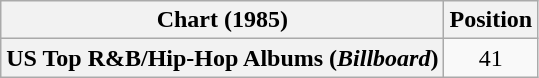<table class="wikitable plainrowheaders" style="text-align:center">
<tr>
<th scope="col">Chart (1985)</th>
<th scope="col">Position</th>
</tr>
<tr>
<th scope="row">US Top R&B/Hip-Hop Albums (<em>Billboard</em>)</th>
<td>41</td>
</tr>
</table>
